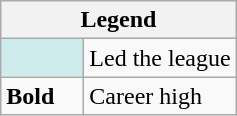<table class="wikitable mw-collapsible">
<tr>
<th colspan="2">Legend</th>
</tr>
<tr>
<td style="background:#cfecec; width:3em;"></td>
<td>Led the league</td>
</tr>
<tr>
<td><strong>Bold</strong></td>
<td>Career high</td>
</tr>
</table>
